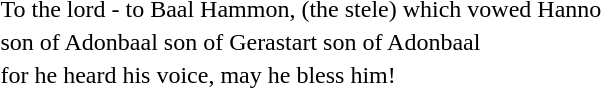<table>
<tr>
<td></td>
<td>To the lord - to Baal Hammon, (the stele) which vowed Hanno</td>
</tr>
<tr>
<td></td>
<td>son of Adonbaal son of Gerastart son of Adonbaal</td>
</tr>
<tr>
<td></td>
<td>for he heard his voice, may he bless him!</td>
</tr>
</table>
